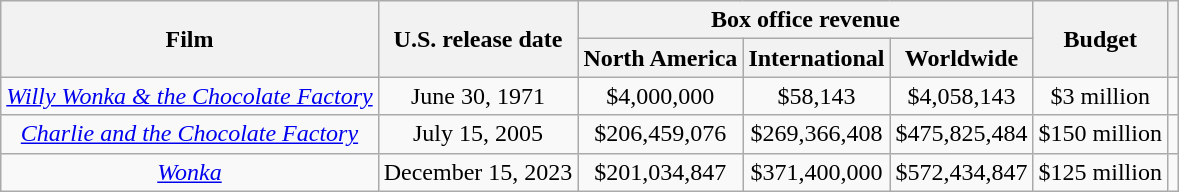<table class="wikitable sortable" style="text-align:center;">
<tr>
<th rowspan="2">Film</th>
<th rowspan="2">U.S. release date</th>
<th colspan="3">Box office revenue</th>
<th rowspan="2">Budget</th>
<th scope="col" rowspan="2" class=unsortable></th>
</tr>
<tr>
<th>North America</th>
<th>International</th>
<th>Worldwide</th>
</tr>
<tr>
<td><em><a href='#'>Willy Wonka & the Chocolate Factory</a></em></td>
<td>June 30, 1971</td>
<td>$4,000,000</td>
<td>$58,143</td>
<td>$4,058,143</td>
<td>$3 million</td>
<td></td>
</tr>
<tr>
<td><em><a href='#'>Charlie and the Chocolate Factory</a></em></td>
<td>July 15, 2005</td>
<td>$206,459,076</td>
<td>$269,366,408</td>
<td>$475,825,484</td>
<td>$150 million</td>
<td></td>
</tr>
<tr>
<td><em><a href='#'>Wonka</a></em></td>
<td>December 15, 2023</td>
<td>$201,034,847</td>
<td>$371,400,000</td>
<td>$572,434,847</td>
<td>$125 million</td>
<td></td>
</tr>
</table>
